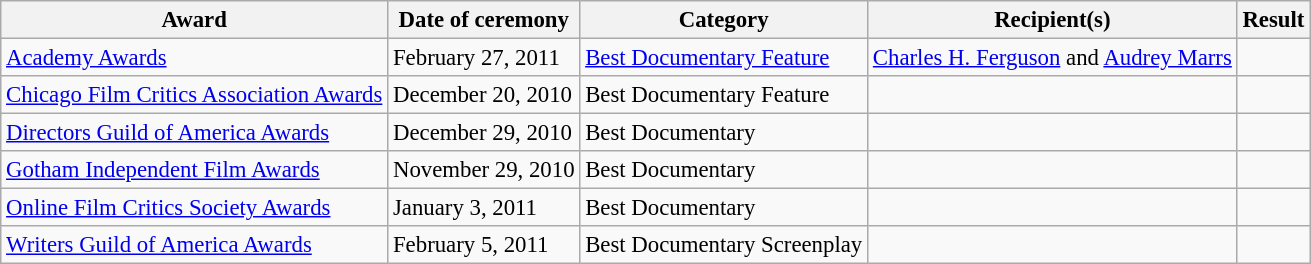<table class="wikitable sortable" style="font-size: 95%;">
<tr>
<th>Award</th>
<th>Date of ceremony</th>
<th>Category</th>
<th>Recipient(s)</th>
<th>Result</th>
</tr>
<tr>
<td><a href='#'>Academy Awards</a></td>
<td>February 27, 2011</td>
<td><a href='#'>Best Documentary Feature</a></td>
<td><a href='#'>Charles H. Ferguson</a> and <a href='#'>Audrey Marrs</a></td>
<td></td>
</tr>
<tr>
<td><a href='#'>Chicago Film Critics Association Awards</a></td>
<td>December 20, 2010</td>
<td>Best Documentary Feature</td>
<td></td>
<td></td>
</tr>
<tr>
<td><a href='#'>Directors Guild of America Awards</a></td>
<td>December 29, 2010</td>
<td>Best Documentary</td>
<td></td>
<td></td>
</tr>
<tr>
<td><a href='#'>Gotham Independent Film Awards</a></td>
<td>November 29, 2010</td>
<td>Best Documentary</td>
<td></td>
<td></td>
</tr>
<tr>
<td><a href='#'>Online Film Critics Society Awards</a></td>
<td>January 3, 2011</td>
<td>Best Documentary</td>
<td></td>
<td></td>
</tr>
<tr>
<td><a href='#'>Writers Guild of America Awards</a></td>
<td>February 5, 2011</td>
<td>Best Documentary Screenplay</td>
<td></td>
<td></td>
</tr>
</table>
